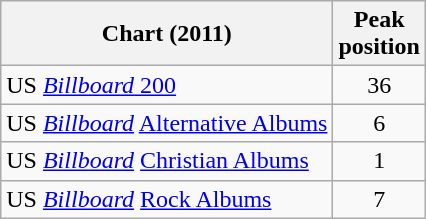<table class="wikitable">
<tr>
<th>Chart (2011)</th>
<th>Peak<br>position</th>
</tr>
<tr>
<td>US <a href='#'><em>Billboard</em> 200</a></td>
<td align="center">36</td>
</tr>
<tr>
<td>US <em><a href='#'>Billboard</a></em> <a href='#'>Alternative Albums</a></td>
<td align="center">6</td>
</tr>
<tr>
<td>US <em><a href='#'>Billboard</a></em> <a href='#'>Christian Albums</a></td>
<td align="center">1</td>
</tr>
<tr>
<td>US <em><a href='#'>Billboard</a></em> <a href='#'>Rock Albums</a></td>
<td align="center">7</td>
</tr>
</table>
